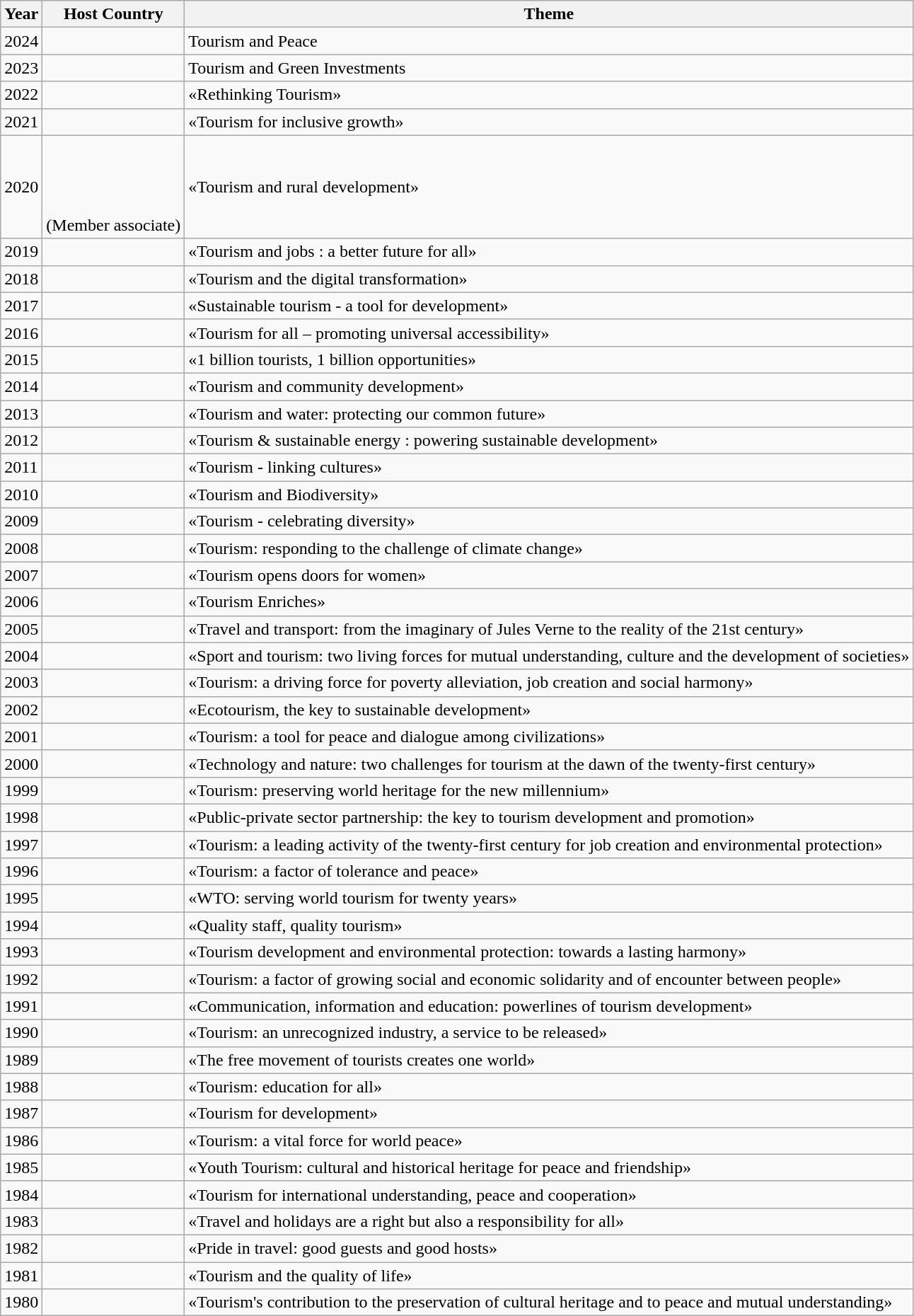<table class="wikitable sortable">
<tr>
<th>Year</th>
<th>Host Country</th>
<th>Theme</th>
</tr>
<tr>
<td>2024</td>
<td></td>
<td>Tourism and Peace</td>
</tr>
<tr>
<td>2023</td>
<td></td>
<td>Tourism and Green Investments</td>
</tr>
<tr>
<td>2022</td>
<td></td>
<td>«Rethinking Tourism»</td>
</tr>
<tr>
<td>2021</td>
<td></td>
<td>«Tourism for inclusive growth»</td>
</tr>
<tr>
<td>2020</td>
<td><br><br><br><br> (Member associate)</td>
<td>«Tourism and rural development»</td>
</tr>
<tr>
<td>2019</td>
<td></td>
<td>«Tourism and jobs : a better future for all»</td>
</tr>
<tr>
<td>2018</td>
<td></td>
<td>«Tourism and the digital transformation»</td>
</tr>
<tr>
<td>2017</td>
<td></td>
<td>«Sustainable tourism - a tool for development»</td>
</tr>
<tr>
<td>2016</td>
<td></td>
<td>«Tourism for all – promoting universal accessibility»</td>
</tr>
<tr>
<td>2015</td>
<td></td>
<td>«1 billion tourists, 1 billion opportunities»</td>
</tr>
<tr>
<td>2014</td>
<td></td>
<td>«Tourism and community development»</td>
</tr>
<tr>
<td>2013</td>
<td></td>
<td>«Tourism and water: protecting our common future»</td>
</tr>
<tr>
<td>2012</td>
<td></td>
<td>«Tourism & sustainable energy : powering sustainable development»</td>
</tr>
<tr>
<td>2011</td>
<td></td>
<td>«Tourism - linking cultures»</td>
</tr>
<tr>
<td>2010</td>
<td></td>
<td>«Tourism and Biodiversity»</td>
</tr>
<tr>
<td>2009</td>
<td></td>
<td>«Tourism - celebrating diversity»</td>
</tr>
<tr>
<td>2008</td>
<td></td>
<td>«Tourism: responding to the challenge of climate change»</td>
</tr>
<tr>
<td>2007</td>
<td></td>
<td>«Tourism opens doors for women»</td>
</tr>
<tr>
<td>2006</td>
<td></td>
<td>«Tourism Enriches»</td>
</tr>
<tr>
<td>2005</td>
<td></td>
<td>«Travel and transport: from the imaginary of Jules Verne to the reality of the 21st century»</td>
</tr>
<tr>
<td>2004</td>
<td></td>
<td>«Sport and tourism: two living forces for mutual understanding, culture and the development of societies»</td>
</tr>
<tr>
<td>2003</td>
<td></td>
<td>«Tourism: a driving force for poverty alleviation, job creation and social harmony»</td>
</tr>
<tr>
<td>2002</td>
<td></td>
<td>«Ecotourism, the key to sustainable development»</td>
</tr>
<tr>
<td>2001</td>
<td></td>
<td>«Tourism: a tool for peace and dialogue among civilizations»</td>
</tr>
<tr>
<td>2000</td>
<td></td>
<td>«Technology and nature: two challenges for tourism at the dawn of the twenty-first century»</td>
</tr>
<tr>
<td>1999</td>
<td></td>
<td>«Tourism: preserving world heritage for the new millennium»</td>
</tr>
<tr>
<td>1998</td>
<td></td>
<td>«Public-private sector partnership: the key to tourism development and promotion»</td>
</tr>
<tr>
<td>1997</td>
<td></td>
<td>«Tourism: a leading activity of the twenty-first century for job creation and environmental protection»</td>
</tr>
<tr>
<td>1996</td>
<td></td>
<td>«Tourism: a factor of tolerance and peace»</td>
</tr>
<tr>
<td>1995</td>
<td></td>
<td>«WTO: serving world tourism for twenty years»</td>
</tr>
<tr>
<td>1994</td>
<td></td>
<td>«Quality staff, quality tourism»</td>
</tr>
<tr>
<td>1993</td>
<td></td>
<td>«Tourism development and environmental protection: towards a lasting harmony»</td>
</tr>
<tr>
<td>1992</td>
<td></td>
<td>«Tourism: a factor of growing social and economic solidarity and of encounter between people»</td>
</tr>
<tr>
<td>1991</td>
<td></td>
<td>«Communication, information and education: powerlines of tourism development»</td>
</tr>
<tr>
<td>1990</td>
<td></td>
<td>«Tourism: an unrecognized industry, a service to be released»</td>
</tr>
<tr>
<td>1989</td>
<td></td>
<td>«The free movement of tourists creates one world»</td>
</tr>
<tr>
<td>1988</td>
<td></td>
<td>«Tourism: education for all»</td>
</tr>
<tr>
<td>1987</td>
<td></td>
<td>«Tourism for development»</td>
</tr>
<tr>
<td>1986</td>
<td></td>
<td>«Tourism: a vital force for world peace»</td>
</tr>
<tr>
<td>1985</td>
<td></td>
<td>«Youth Tourism: cultural and historical heritage for peace and friendship»</td>
</tr>
<tr>
<td>1984</td>
<td></td>
<td>«Tourism for international understanding, peace and cooperation»</td>
</tr>
<tr>
<td>1983</td>
<td></td>
<td>«Travel and holidays are a right but also a responsibility for all»</td>
</tr>
<tr>
<td>1982</td>
<td></td>
<td>«Pride in travel: good guests and good hosts»</td>
</tr>
<tr>
<td>1981</td>
<td></td>
<td>«Tourism and the quality of life»</td>
</tr>
<tr>
<td>1980</td>
<td></td>
<td>«Tourism's contribution to the preservation of cultural heritage and to peace and mutual understanding»</td>
</tr>
</table>
